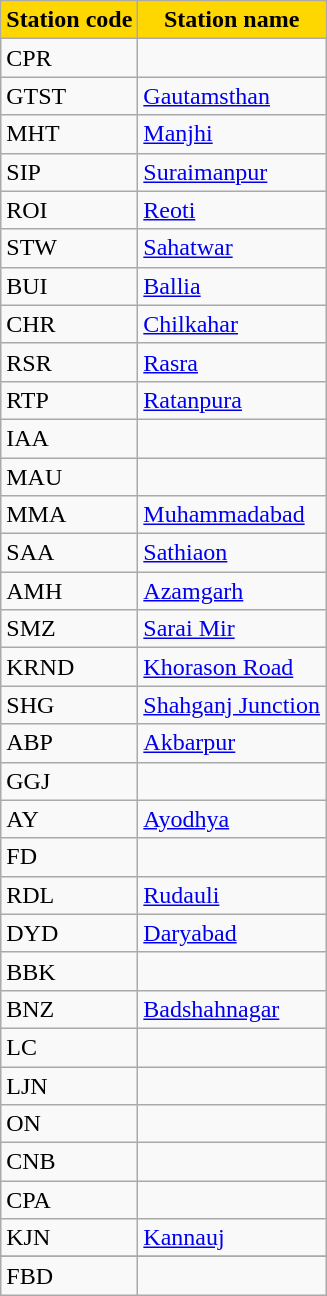<table class="wikitable">
<tr>
<th style="background-color:#FFD700">Station code</th>
<th ! style="background-color:#FFD700">Station name</th>
</tr>
<tr>
<td valign="top">CPR</td>
<td valign="top"></td>
</tr>
<tr>
<td valign="top">GTST</td>
<td valign="top"><a href='#'>Gautamsthan</a></td>
</tr>
<tr>
<td valign="top">MHT</td>
<td valign="top"><a href='#'>Manjhi</a></td>
</tr>
<tr>
<td valign="top">SIP</td>
<td valign="top"><a href='#'>Suraimanpur</a></td>
</tr>
<tr>
<td valign="top">ROI</td>
<td valign="top"><a href='#'>Reoti</a></td>
</tr>
<tr>
<td valign="top">STW</td>
<td valign="top"><a href='#'>Sahatwar</a></td>
</tr>
<tr>
<td valign="top">BUI</td>
<td valign="top"><a href='#'>Ballia</a></td>
</tr>
<tr>
<td valign="top">CHR</td>
<td valign="top"><a href='#'>Chilkahar</a></td>
</tr>
<tr>
<td valign="top">RSR</td>
<td valign="top"><a href='#'>Rasra</a></td>
</tr>
<tr>
<td valign="top">RTP</td>
<td valign="top"><a href='#'>Ratanpura</a></td>
</tr>
<tr>
<td valign="top">IAA</td>
<td valign="top"></td>
</tr>
<tr>
<td valign="top">MAU</td>
<td valign="top"></td>
</tr>
<tr>
<td valign="top">MMA</td>
<td valign="top"><a href='#'>Muhammadabad</a></td>
</tr>
<tr>
<td valign="top">SAA</td>
<td valign="top"><a href='#'>Sathiaon</a></td>
</tr>
<tr>
<td valign="top">AMH</td>
<td valign="top"><a href='#'>Azamgarh</a></td>
</tr>
<tr>
<td valign="top">SMZ</td>
<td valign="top"><a href='#'>Sarai Mir</a></td>
</tr>
<tr>
<td valign="top">KRND</td>
<td valign="top"><a href='#'>Khorason Road</a></td>
</tr>
<tr>
<td valign="top">SHG</td>
<td valign="top"><a href='#'>Shahganj Junction</a></td>
</tr>
<tr>
<td valign="top">ABP</td>
<td valign="top"><a href='#'>Akbarpur</a></td>
</tr>
<tr>
<td valign="top">GGJ</td>
<td valign="top"></td>
</tr>
<tr>
<td valign="top">AY</td>
<td valign="top"><a href='#'>Ayodhya</a></td>
</tr>
<tr>
<td valign="top">FD</td>
<td valign="top"></td>
</tr>
<tr>
<td valign="top">RDL</td>
<td valign="top"><a href='#'>Rudauli</a></td>
</tr>
<tr>
<td valign="top">DYD</td>
<td valign="top"><a href='#'>Daryabad</a></td>
</tr>
<tr>
<td valign="top">BBK</td>
<td valign="top"></td>
</tr>
<tr>
<td valign="top">BNZ</td>
<td valign="top"><a href='#'>Badshahnagar</a></td>
</tr>
<tr>
<td valign="top">LC</td>
<td valign="top"></td>
</tr>
<tr>
<td valign="top">LJN</td>
<td valign="top"></td>
</tr>
<tr>
<td valign="top">ON</td>
<td valign="top"></td>
</tr>
<tr>
<td valign="top">CNB</td>
<td valign="top"></td>
</tr>
<tr>
<td valign="top">CPA</td>
<td valign="top"></td>
</tr>
<tr>
<td valign="top">KJN</td>
<td valign="top"><a href='#'>Kannauj</a></td>
</tr>
<tr>
</tr>
<tr>
<td valign="top">FBD</td>
<td valign="top"></td>
</tr>
</table>
